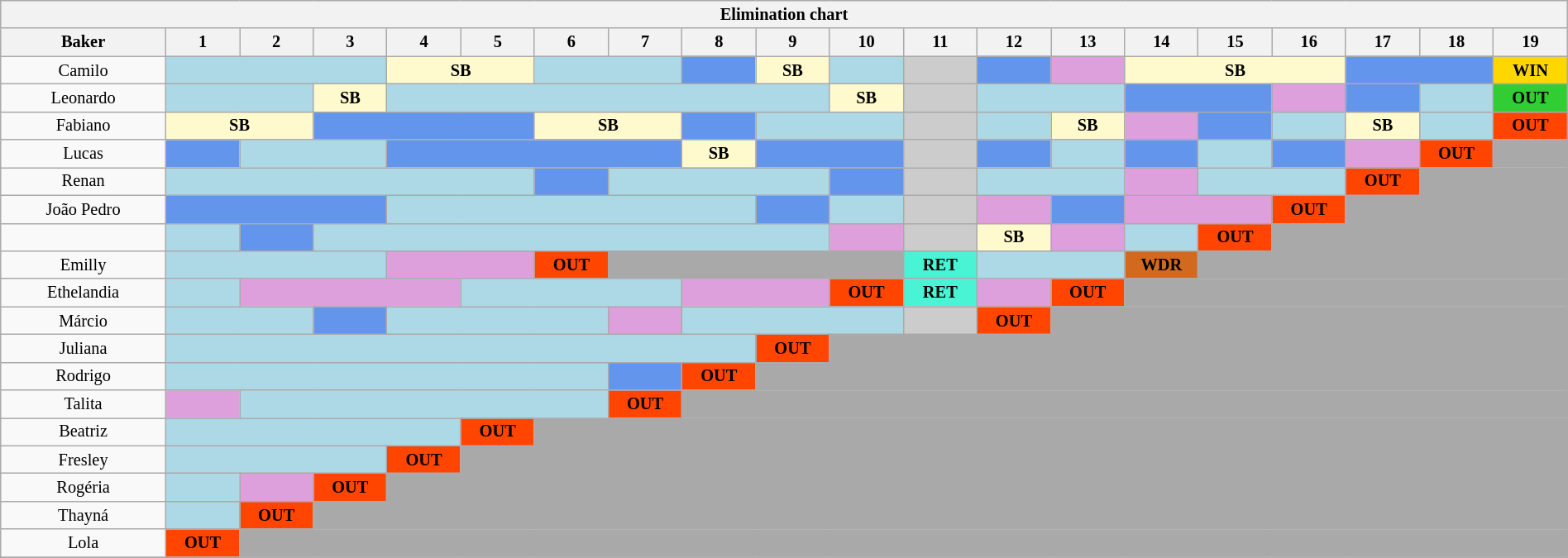<table class="wikitable" style="text-align:center; font-size:85%; width: 100%">
<tr>
<th colspan="20">Elimination chart</th>
</tr>
<tr>
<th width="9.4%">Baker</th>
<th width="4.2%">1</th>
<th width="4.2%">2</th>
<th width="4.2%">3</th>
<th width="4.2%">4</th>
<th width="4.2%">5</th>
<th width="4.2%">6</th>
<th width="4.2%">7</th>
<th width="4.2%">8</th>
<th width="4.2%">9</th>
<th width="4.2%">10</th>
<th width="4.2%">11</th>
<th width="4.2%">12</th>
<th width="4.2%">13</th>
<th width="4.2%">14</th>
<th width="4.2%">15</th>
<th width="4.2%">16</th>
<th width="4.2%">17</th>
<th width="4.2%">18</th>
<th width="4.2%">19</th>
</tr>
<tr>
<td>Camilo</td>
<td colspan="3" bgcolor="ADD8E6"></td>
<td colspan="2" bgcolor="FFFACD"><strong>SB</strong></td>
<td colspan="2" bgcolor="ADD8E6"></td>
<td bgcolor="6495ED"></td>
<td bgcolor="FFFACD"><strong>SB</strong></td>
<td bgcolor="ADD8E6"></td>
<td bgcolor=CCCCCC></td>
<td bgcolor="6495ED"></td>
<td bgcolor="DDA0DD"></td>
<td colspan="3" bgcolor="FFFACD"><strong>SB</strong></td>
<td colspan="2" bgcolor="6495ED"></td>
<td bgcolor=FFD700><strong>WIN</strong></td>
</tr>
<tr>
<td>Leonardo</td>
<td colspan="2" bgcolor="ADD8E6"></td>
<td bgcolor="FFFACD"><strong>SB</strong></td>
<td colspan="6" bgcolor="ADD8E6"></td>
<td bgcolor="FFFACD"><strong>SB</strong></td>
<td bgcolor="CCCCCC"></td>
<td colspan="2" bgcolor="ADD8E6"></td>
<td colspan="2" bgcolor="6495ED"></td>
<td bgcolor="DDA0DD"></td>
<td bgcolor="6495ED"></td>
<td bgcolor="ADD8E6"></td>
<td bgcolor=32CD32><strong>OUT</strong></td>
</tr>
<tr>
<td>Fabiano</td>
<td colspan="2" bgcolor="FFFACD"><strong>SB</strong></td>
<td colspan="3" bgcolor="6495ED"></td>
<td colspan="2" bgcolor="FFFACD"><strong>SB</strong></td>
<td bgcolor="6495ED"></td>
<td colspan="2" bgcolor="ADD8E6"></td>
<td bgcolor="CCCCCC"></td>
<td bgcolor="ADD8E6"></td>
<td bgcolor="FFFACD"><strong>SB</strong></td>
<td bgcolor="DDA0DD"></td>
<td bgcolor="6495ED"></td>
<td bgcolor="ADD8E6"></td>
<td bgcolor="FFFACD"><strong>SB</strong></td>
<td bgcolor="ADD8E6"></td>
<td bgcolor=FF4500><strong>OUT</strong></td>
</tr>
<tr>
<td>Lucas</td>
<td bgcolor="6495ED"></td>
<td colspan="2" bgcolor="ADD8E6"></td>
<td colspan="4" bgcolor="6495ED"></td>
<td bgcolor="FFFACD"><strong>SB</strong></td>
<td colspan="2" bgcolor="6495ED"></td>
<td bgcolor="CCCCCC"></td>
<td bgcolor="6495ED"></td>
<td bgcolor="ADD8E6"></td>
<td bgcolor="6495ED"></td>
<td bgcolor="ADD8E6"></td>
<td bgcolor="6495ED"></td>
<td bgcolor="DDA0DD"></td>
<td bgcolor=FF4500><strong>OUT</strong></td>
<td bgcolor=A9A9A9></td>
</tr>
<tr>
<td>Renan</td>
<td colspan="5" bgcolor="ADD8E6"></td>
<td bgcolor="6495ED"></td>
<td colspan="3" bgcolor="ADD8E6"></td>
<td bgcolor="6495ED"></td>
<td bgcolor="CCCCCC"></td>
<td colspan="2" bgcolor="ADD8E6"></td>
<td bgcolor="DDA0DD"></td>
<td colspan="2" bgcolor="ADD8E6"></td>
<td bgcolor=FF4500><strong>OUT</strong></td>
<td bgcolor=A9A9A9 colspan=2></td>
</tr>
<tr>
<td>João Pedro</td>
<td colspan="3" bgcolor="6495ED"></td>
<td colspan="5" bgcolor="ADD8E6"></td>
<td bgcolor="6495ED"></td>
<td bgcolor="ADD8E6"></td>
<td bgcolor="CCCCCC"></td>
<td bgcolor="DDA0DD"></td>
<td bgcolor="6495ED"></td>
<td colspan="2" bgcolor="DDA0DD"></td>
<td bgcolor=FF4500><strong>OUT</strong></td>
<td bgcolor=A9A9A9 colspan=3></td>
</tr>
<tr>
<td></td>
<td bgcolor="ADD8E6"></td>
<td bgcolor="6495ED"></td>
<td colspan="7" bgcolor="ADD8E6"></td>
<td bgcolor="DDA0DD"></td>
<td bgcolor="CCCCCC"></td>
<td bgcolor="FFFACD"><strong>SB</strong></td>
<td bgcolor="DDA0DD"></td>
<td bgcolor="ADD8E6"></td>
<td bgcolor=FF4500><strong>OUT</strong></td>
<td bgcolor=A9A9A9 colspan=4></td>
</tr>
<tr>
<td>Emilly</td>
<td colspan="3" bgcolor="ADD8E6"></td>
<td colspan="2" bgcolor="DDA0DD"></td>
<td bgcolor="FF4500"><strong>OUT</strong></td>
<td colspan="4" bgcolor="A9A9A9"></td>
<td bgcolor="48F4D4"><strong>RET</strong></td>
<td colspan="2" bgcolor="ADD8E6"></td>
<td bgcolor=D2691E><strong>WDR</strong></td>
<td bgcolor=A9A9A9 colspan=5></td>
</tr>
<tr>
<td>Ethelandia</td>
<td bgcolor="ADD8E6"></td>
<td colspan="3" bgcolor="DDA0DD"></td>
<td colspan="3" bgcolor="ADD8E6"></td>
<td colspan="2" bgcolor="DDA0DD"></td>
<td bgcolor="FF4500"><strong>OUT</strong></td>
<td bgcolor="48F4D4"><strong>RET</strong></td>
<td bgcolor="DDA0DD"></td>
<td bgcolor=FF4500><strong>OUT</strong></td>
<td bgcolor=A9A9A9 colspan=6></td>
</tr>
<tr>
<td>Márcio</td>
<td colspan="2" bgcolor="ADD8E6"></td>
<td bgcolor="6495ED"></td>
<td colspan="3" bgcolor="ADD8E6"></td>
<td bgcolor="DDA0DD"></td>
<td colspan="3" bgcolor="ADD8E6"></td>
<td bgcolor=CCCCCC></td>
<td bgcolor=FF4500><strong>OUT</strong></td>
<td bgcolor=A9A9A9 colspan=7></td>
</tr>
<tr>
<td>Juliana</td>
<td colspan="8" bgcolor="ADD8E6"></td>
<td bgcolor=FF4500><strong>OUT</strong></td>
<td bgcolor=A9A9A9 colspan=10></td>
</tr>
<tr>
<td>Rodrigo</td>
<td colspan="6" bgcolor="ADD8E6"></td>
<td bgcolor="6495ED"></td>
<td bgcolor=FF4500><strong>OUT</strong></td>
<td bgcolor=A9A9A9 colspan=11></td>
</tr>
<tr>
<td>Talita</td>
<td bgcolor="DDA0DD"></td>
<td colspan="5" bgcolor="ADD8E6"></td>
<td bgcolor=FF4500><strong>OUT</strong></td>
<td bgcolor=A9A9A9 colspan=12></td>
</tr>
<tr>
<td>Beatriz</td>
<td bgcolor=ADD8E6 colspan=4></td>
<td bgcolor=FF4500><strong>OUT</strong></td>
<td bgcolor=A9A9A9 colspan=14></td>
</tr>
<tr>
<td>Fresley</td>
<td bgcolor=ADD8E6 colspan=3></td>
<td bgcolor=FF4500><strong>OUT</strong></td>
<td bgcolor=A9A9A9 colspan=15></td>
</tr>
<tr>
<td>Rogéria</td>
<td bgcolor=ADD8E6></td>
<td bgcolor=DDA0DD></td>
<td bgcolor=FF4500><strong>OUT</strong></td>
<td bgcolor=A9A9A9 colspan=16></td>
</tr>
<tr>
<td>Thayná</td>
<td bgcolor=ADD8E6></td>
<td bgcolor=FF4500><strong>OUT</strong></td>
<td bgcolor=A9A9A9 colspan=17></td>
</tr>
<tr>
<td>Lola</td>
<td bgcolor=FF4500><strong>OUT</strong></td>
<td bgcolor=A9A9A9 colspan=18></td>
</tr>
<tr>
</tr>
</table>
